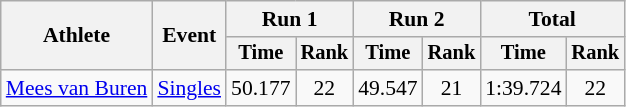<table class="wikitable" style="font-size:90%">
<tr>
<th rowspan="2">Athlete</th>
<th rowspan="2">Event</th>
<th colspan="2">Run 1</th>
<th colspan="2">Run 2</th>
<th colspan="2">Total</th>
</tr>
<tr style="font-size:95%">
<th>Time</th>
<th>Rank</th>
<th>Time</th>
<th>Rank</th>
<th>Time</th>
<th>Rank</th>
</tr>
<tr align=center>
<td align=left><a href='#'>Mees van Buren</a></td>
<td align=left><a href='#'>Singles</a></td>
<td>50.177</td>
<td>22</td>
<td>49.547</td>
<td>21</td>
<td>1:39.724</td>
<td>22</td>
</tr>
</table>
